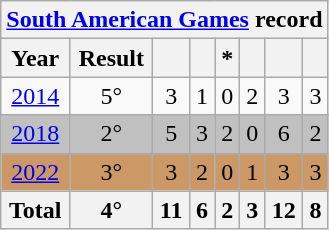<table class="wikitable" style="text-align: center;">
<tr>
<th colspan=8><a href='#'>South American Games</a> record</th>
</tr>
<tr>
<th>Year</th>
<th>Result</th>
<th></th>
<th></th>
<th>*</th>
<th></th>
<th></th>
<th></th>
</tr>
<tr>
<td> <a href='#'>2014</a></td>
<td>5°</td>
<td>3</td>
<td>1</td>
<td>0</td>
<td>2</td>
<td>3</td>
<td>3</td>
</tr>
<tr>
</tr>
<tr bgcolor=Silver>
<td> <a href='#'>2018</a></td>
<td>2°</td>
<td>5</td>
<td>3</td>
<td>2</td>
<td>0</td>
<td>6</td>
<td>2</td>
</tr>
<tr>
</tr>
<tr bgcolor=#CC9966>
<td> <a href='#'>2022</a></td>
<td>3°</td>
<td>3</td>
<td>2</td>
<td>0</td>
<td>1</td>
<td>3</td>
<td>3</td>
</tr>
<tr>
<th>Total</th>
<th>4°</th>
<th>11</th>
<th>6</th>
<th>2</th>
<th>3</th>
<th>12</th>
<th>8</th>
</tr>
</table>
